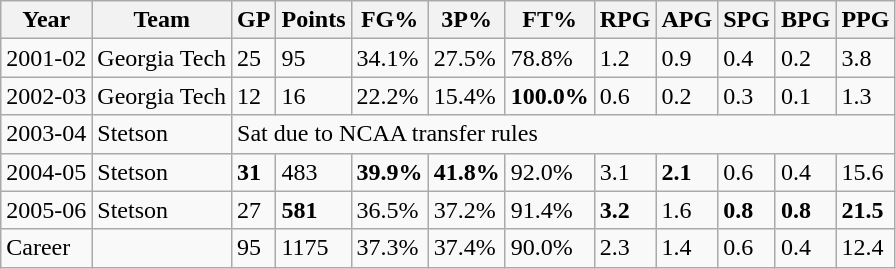<table class="wikitable">
<tr>
<th>Year</th>
<th>Team</th>
<th>GP</th>
<th>Points</th>
<th>FG%</th>
<th>3P%</th>
<th>FT%</th>
<th>RPG</th>
<th>APG</th>
<th>SPG</th>
<th>BPG</th>
<th>PPG</th>
</tr>
<tr>
<td>2001-02</td>
<td>Georgia Tech</td>
<td>25</td>
<td>95</td>
<td>34.1%</td>
<td>27.5%</td>
<td>78.8%</td>
<td>1.2</td>
<td>0.9</td>
<td>0.4</td>
<td>0.2</td>
<td>3.8</td>
</tr>
<tr>
<td>2002-03</td>
<td>Georgia Tech</td>
<td>12</td>
<td>16</td>
<td>22.2%</td>
<td>15.4%</td>
<td><strong>100.0%</strong></td>
<td>0.6</td>
<td>0.2</td>
<td>0.3</td>
<td>0.1</td>
<td>1.3</td>
</tr>
<tr>
<td>2003-04</td>
<td>Stetson</td>
<td colspan="10">Sat due to NCAA transfer rules</td>
</tr>
<tr>
<td>2004-05</td>
<td>Stetson</td>
<td><strong>31</strong></td>
<td>483</td>
<td><strong>39.9%</strong></td>
<td><strong>41.8%</strong></td>
<td>92.0%</td>
<td>3.1</td>
<td><strong>2.1</strong></td>
<td>0.6</td>
<td>0.4</td>
<td>15.6</td>
</tr>
<tr>
<td>2005-06</td>
<td>Stetson</td>
<td>27</td>
<td><strong>581</strong></td>
<td>36.5%</td>
<td>37.2%</td>
<td>91.4%</td>
<td><strong>3.2</strong></td>
<td>1.6</td>
<td><strong>0.8</strong></td>
<td><strong>0.8</strong></td>
<td><strong>21.5</strong></td>
</tr>
<tr>
<td>Career</td>
<td></td>
<td>95</td>
<td>1175</td>
<td>37.3%</td>
<td>37.4%</td>
<td>90.0%</td>
<td>2.3</td>
<td>1.4</td>
<td>0.6</td>
<td>0.4</td>
<td>12.4</td>
</tr>
</table>
